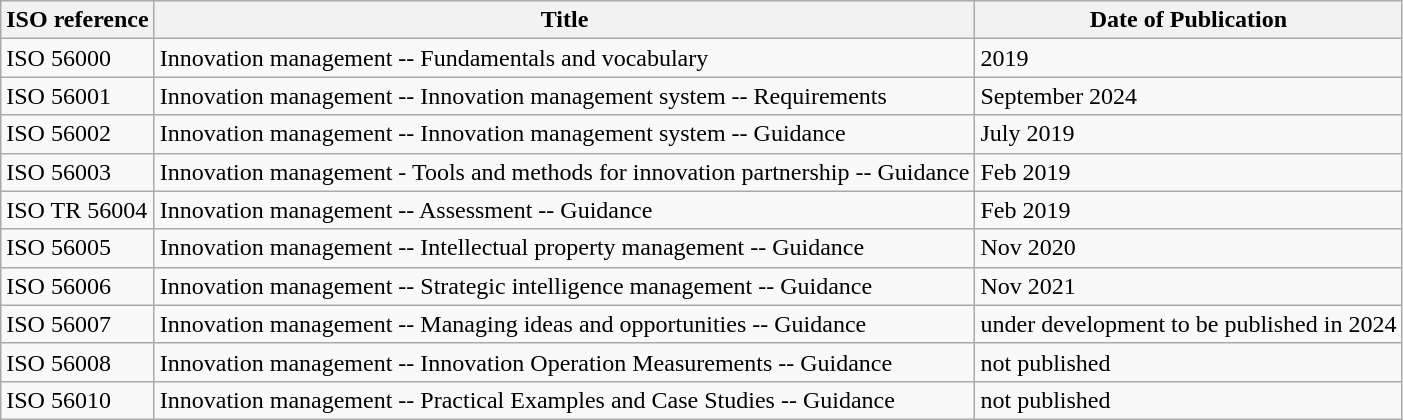<table class="wikitable">
<tr class="hintergrundfarbe5">
<th>ISO reference</th>
<th>Title</th>
<th>Date of Publication</th>
</tr>
<tr>
<td>ISO 56000</td>
<td>Innovation management -- Fundamentals and vocabulary</td>
<td>2019</td>
</tr>
<tr>
<td>ISO 56001</td>
<td>Innovation management -- Innovation management system -- Requirements</td>
<td>September 2024</td>
</tr>
<tr>
<td>ISO 56002</td>
<td>Innovation management -- Innovation management system -- Guidance</td>
<td>July 2019</td>
</tr>
<tr>
<td>ISO 56003</td>
<td>Innovation management - Tools and methods for innovation partnership -- Guidance</td>
<td>Feb 2019</td>
</tr>
<tr>
<td>ISO TR 56004</td>
<td>Innovation management -- Assessment -- Guidance</td>
<td>Feb 2019</td>
</tr>
<tr>
<td>ISO 56005</td>
<td>Innovation management -- Intellectual property management -- Guidance</td>
<td>Nov 2020</td>
</tr>
<tr>
<td>ISO 56006</td>
<td>Innovation management -- Strategic intelligence management -- Guidance</td>
<td>Nov 2021</td>
</tr>
<tr>
<td>ISO 56007</td>
<td>Innovation management -- Managing ideas and opportunities -- Guidance</td>
<td>under development to be published in 2024</td>
</tr>
<tr>
<td>ISO 56008</td>
<td>Innovation management -- Innovation Operation Measurements -- Guidance</td>
<td>not published</td>
</tr>
<tr>
<td>ISO 56010</td>
<td>Innovation management -- Practical Examples and Case Studies -- Guidance</td>
<td>not published</td>
</tr>
</table>
